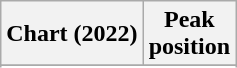<table class="wikitable sortable plainrowheaders" style="text-align:center">
<tr>
<th scope="col">Chart (2022)</th>
<th scope="col">Peak<br>position</th>
</tr>
<tr>
</tr>
<tr>
</tr>
<tr>
</tr>
</table>
